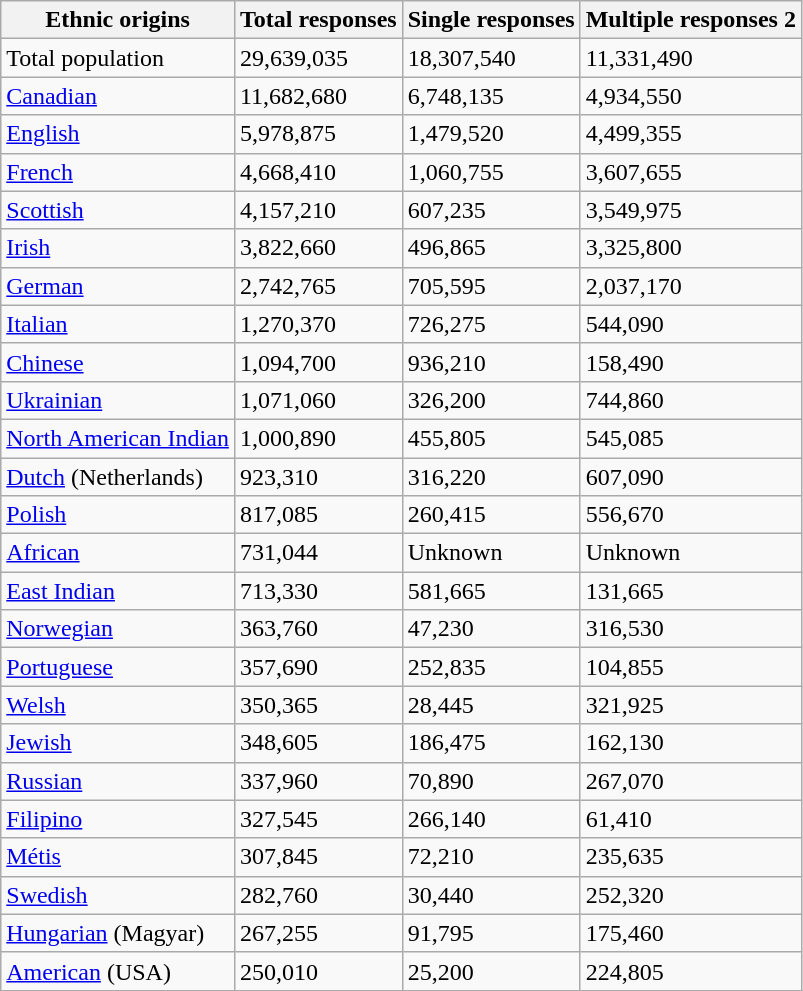<table class="wikitable">
<tr>
<th>Ethnic origins</th>
<th>Total responses</th>
<th>Single responses</th>
<th>Multiple responses 2</th>
</tr>
<tr>
<td>Total population</td>
<td>29,639,035</td>
<td>18,307,540</td>
<td>11,331,490</td>
</tr>
<tr>
<td><a href='#'>Canadian</a></td>
<td>11,682,680</td>
<td>6,748,135</td>
<td>4,934,550</td>
</tr>
<tr>
<td><a href='#'>English</a></td>
<td>5,978,875</td>
<td>1,479,520</td>
<td>4,499,355</td>
</tr>
<tr>
<td><a href='#'>French</a></td>
<td>4,668,410</td>
<td>1,060,755</td>
<td>3,607,655</td>
</tr>
<tr>
<td><a href='#'>Scottish</a></td>
<td>4,157,210</td>
<td>607,235</td>
<td>3,549,975</td>
</tr>
<tr>
<td><a href='#'>Irish</a></td>
<td>3,822,660</td>
<td>496,865</td>
<td>3,325,800</td>
</tr>
<tr>
<td><a href='#'>German</a></td>
<td>2,742,765</td>
<td>705,595</td>
<td>2,037,170</td>
</tr>
<tr>
<td><a href='#'>Italian</a></td>
<td>1,270,370</td>
<td>726,275</td>
<td>544,090</td>
</tr>
<tr>
<td><a href='#'>Chinese</a></td>
<td>1,094,700</td>
<td>936,210</td>
<td>158,490</td>
</tr>
<tr>
<td><a href='#'>Ukrainian</a></td>
<td>1,071,060</td>
<td>326,200</td>
<td>744,860</td>
</tr>
<tr>
<td><a href='#'>North American Indian</a></td>
<td>1,000,890</td>
<td>455,805</td>
<td>545,085</td>
</tr>
<tr>
<td><a href='#'>Dutch</a> (Netherlands)</td>
<td>923,310</td>
<td>316,220</td>
<td>607,090</td>
</tr>
<tr>
<td><a href='#'>Polish</a></td>
<td>817,085</td>
<td>260,415</td>
<td>556,670</td>
</tr>
<tr>
<td><a href='#'>African</a></td>
<td>731,044</td>
<td>Unknown</td>
<td>Unknown</td>
</tr>
<tr>
<td><a href='#'>East Indian</a></td>
<td>713,330</td>
<td>581,665</td>
<td>131,665</td>
</tr>
<tr>
<td><a href='#'>Norwegian</a></td>
<td>363,760</td>
<td>47,230</td>
<td>316,530</td>
</tr>
<tr>
<td><a href='#'>Portuguese</a></td>
<td>357,690</td>
<td>252,835</td>
<td>104,855</td>
</tr>
<tr>
<td><a href='#'>Welsh</a></td>
<td>350,365</td>
<td>28,445</td>
<td>321,925</td>
</tr>
<tr>
<td><a href='#'>Jewish</a></td>
<td>348,605</td>
<td>186,475</td>
<td>162,130</td>
</tr>
<tr>
<td><a href='#'>Russian</a></td>
<td>337,960</td>
<td>70,890</td>
<td>267,070</td>
</tr>
<tr>
<td><a href='#'>Filipino</a></td>
<td>327,545</td>
<td>266,140</td>
<td>61,410</td>
</tr>
<tr>
<td><a href='#'>Métis</a></td>
<td>307,845</td>
<td>72,210</td>
<td>235,635</td>
</tr>
<tr>
<td><a href='#'>Swedish</a></td>
<td>282,760</td>
<td>30,440</td>
<td>252,320</td>
</tr>
<tr>
<td><a href='#'>Hungarian</a> (Magyar)</td>
<td>267,255</td>
<td>91,795</td>
<td>175,460</td>
</tr>
<tr>
<td><a href='#'>American</a> (USA)</td>
<td>250,010</td>
<td>25,200</td>
<td>224,805</td>
</tr>
</table>
